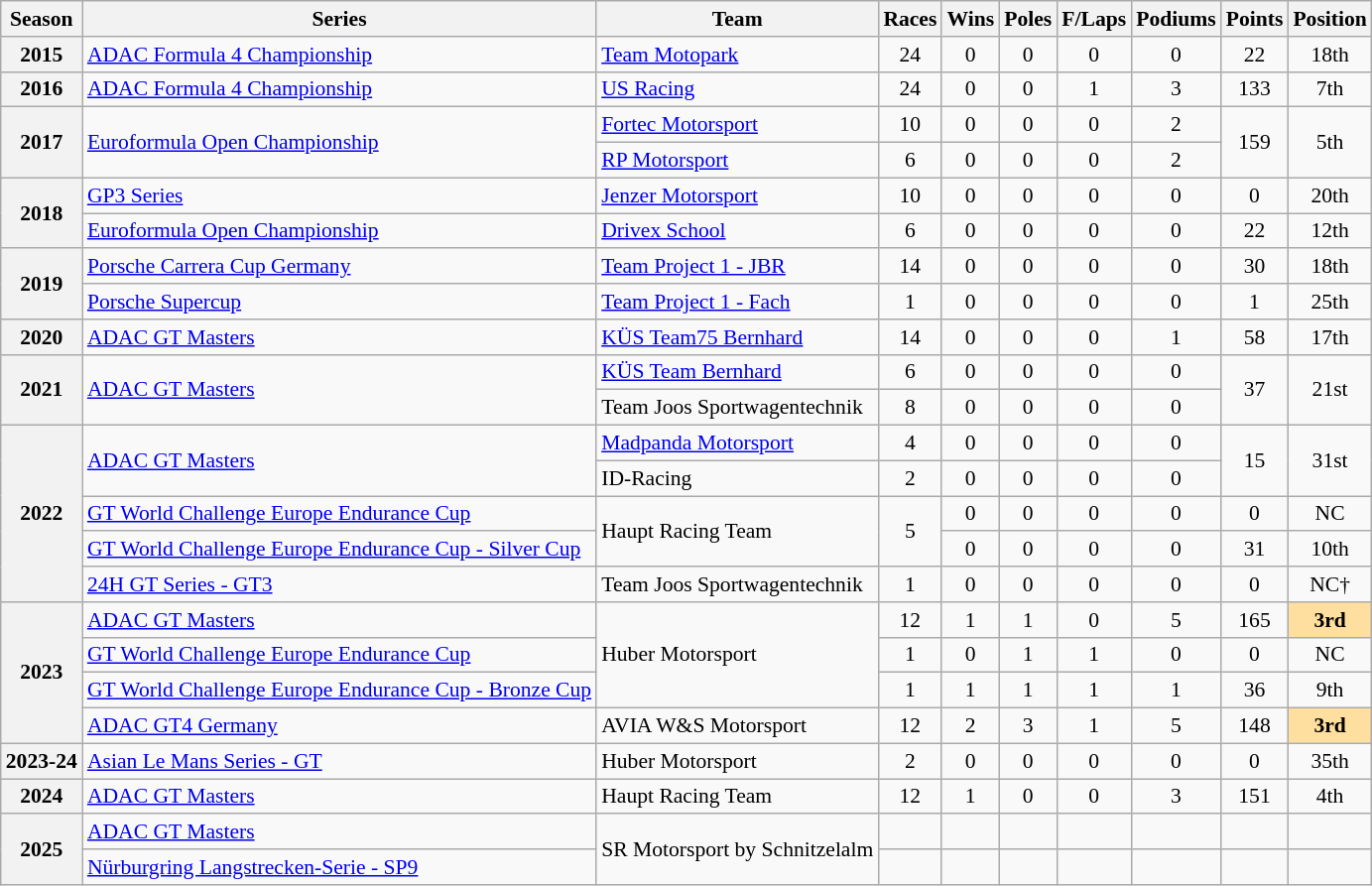<table class="wikitable" style="font-size: 90%; text-align:center">
<tr>
<th>Season</th>
<th>Series</th>
<th>Team</th>
<th>Races</th>
<th>Wins</th>
<th>Poles</th>
<th>F/Laps</th>
<th>Podiums</th>
<th>Points</th>
<th>Position</th>
</tr>
<tr>
<th>2015</th>
<td align=left><a href='#'>ADAC Formula 4 Championship</a></td>
<td align=left><a href='#'>Team Motopark</a></td>
<td>24</td>
<td>0</td>
<td>0</td>
<td>0</td>
<td>0</td>
<td>22</td>
<td>18th</td>
</tr>
<tr>
<th>2016</th>
<td align=left><a href='#'>ADAC Formula 4 Championship</a></td>
<td align=left><a href='#'>US Racing</a></td>
<td>24</td>
<td>0</td>
<td>0</td>
<td>1</td>
<td>3</td>
<td>133</td>
<td>7th</td>
</tr>
<tr>
<th rowspan="2">2017</th>
<td rowspan="2" align="left"><a href='#'>Euroformula Open Championship</a></td>
<td align=left><a href='#'>Fortec Motorsport</a></td>
<td>10</td>
<td>0</td>
<td>0</td>
<td>0</td>
<td>2</td>
<td rowspan="2">159</td>
<td rowspan="2">5th</td>
</tr>
<tr>
<td align=left><a href='#'>RP Motorsport</a></td>
<td>6</td>
<td>0</td>
<td>0</td>
<td>0</td>
<td>2</td>
</tr>
<tr>
<th rowspan=2>2018</th>
<td align=left><a href='#'>GP3 Series</a></td>
<td align=left><a href='#'>Jenzer Motorsport</a></td>
<td>10</td>
<td>0</td>
<td>0</td>
<td>0</td>
<td>0</td>
<td>0</td>
<td>20th</td>
</tr>
<tr>
<td align=left><a href='#'>Euroformula Open Championship</a></td>
<td align=left><a href='#'>Drivex School</a></td>
<td>6</td>
<td>0</td>
<td>0</td>
<td>0</td>
<td>0</td>
<td>22</td>
<td>12th</td>
</tr>
<tr>
<th rowspan=2>2019</th>
<td align=left><a href='#'>Porsche Carrera Cup Germany</a></td>
<td align=left><a href='#'>Team Project 1 - JBR</a></td>
<td>14</td>
<td>0</td>
<td>0</td>
<td>0</td>
<td>0</td>
<td>30</td>
<td>18th</td>
</tr>
<tr>
<td align=left><a href='#'>Porsche Supercup</a></td>
<td align=left><a href='#'>Team Project 1 - Fach</a></td>
<td>1</td>
<td>0</td>
<td>0</td>
<td>0</td>
<td>0</td>
<td>1</td>
<td>25th</td>
</tr>
<tr>
<th>2020</th>
<td align=left><a href='#'>ADAC GT Masters</a></td>
<td align=left><a href='#'>KÜS Team75 Bernhard</a></td>
<td>14</td>
<td>0</td>
<td>0</td>
<td>0</td>
<td>1</td>
<td>58</td>
<td>17th</td>
</tr>
<tr>
<th rowspan=2>2021</th>
<td align=left rowspan=2><a href='#'>ADAC GT Masters</a></td>
<td align=left><a href='#'>KÜS Team Bernhard</a></td>
<td>6</td>
<td>0</td>
<td>0</td>
<td>0</td>
<td>0</td>
<td rowspan=2>37</td>
<td rowspan=2>21st</td>
</tr>
<tr>
<td align=left>Team Joos Sportwagentechnik</td>
<td>8</td>
<td>0</td>
<td>0</td>
<td>0</td>
<td>0</td>
</tr>
<tr>
<th rowspan="5">2022</th>
<td align=left rowspan=2><a href='#'>ADAC GT Masters</a></td>
<td align=left><a href='#'>Madpanda Motorsport</a></td>
<td>4</td>
<td>0</td>
<td>0</td>
<td>0</td>
<td>0</td>
<td rowspan=2>15</td>
<td rowspan=2>31st</td>
</tr>
<tr>
<td align=left>ID-Racing</td>
<td>2</td>
<td>0</td>
<td>0</td>
<td>0</td>
<td>0</td>
</tr>
<tr>
<td align=left><a href='#'>GT World Challenge Europe Endurance Cup</a></td>
<td rowspan="2" align="left">Haupt Racing Team</td>
<td rowspan="2">5</td>
<td>0</td>
<td>0</td>
<td>0</td>
<td>0</td>
<td>0</td>
<td>NC</td>
</tr>
<tr>
<td align=left><a href='#'>GT World Challenge Europe Endurance Cup - Silver Cup</a></td>
<td>0</td>
<td>0</td>
<td>0</td>
<td>0</td>
<td>31</td>
<td>10th</td>
</tr>
<tr>
<td align=left><a href='#'>24H GT Series - GT3</a></td>
<td align=left>Team Joos Sportwagentechnik</td>
<td>1</td>
<td>0</td>
<td>0</td>
<td>0</td>
<td>0</td>
<td>0</td>
<td>NC†</td>
</tr>
<tr>
<th rowspan=4>2023</th>
<td align=left><a href='#'>ADAC GT Masters</a></td>
<td rowspan=3 align="left">Huber Motorsport</td>
<td>12</td>
<td>1</td>
<td>1</td>
<td>0</td>
<td>5</td>
<td>165</td>
<td style="background:#FFDF9F;"><strong>3rd</strong></td>
</tr>
<tr>
<td align=left><a href='#'>GT World Challenge Europe Endurance Cup</a></td>
<td>1</td>
<td>0</td>
<td>1</td>
<td>1</td>
<td>0</td>
<td>0</td>
<td>NC</td>
</tr>
<tr>
<td align=left nowrap><a href='#'>GT World Challenge Europe Endurance Cup - Bronze Cup</a></td>
<td>1</td>
<td>1</td>
<td>1</td>
<td>1</td>
<td>1</td>
<td>36</td>
<td>9th</td>
</tr>
<tr>
<td align="left"><a href='#'>ADAC GT4 Germany</a></td>
<td align="left">AVIA W&S Motorsport</td>
<td>12</td>
<td>2</td>
<td>3</td>
<td>1</td>
<td>5</td>
<td>148</td>
<td style="background:#FFDF9F;"><strong>3rd</strong></td>
</tr>
<tr>
<th>2023-24</th>
<td align=left><a href='#'>Asian Le Mans Series - GT</a></td>
<td align=left>Huber Motorsport</td>
<td>2</td>
<td>0</td>
<td>0</td>
<td>0</td>
<td>0</td>
<td>0</td>
<td>35th</td>
</tr>
<tr>
<th>2024</th>
<td align=left><a href='#'>ADAC GT Masters</a></td>
<td align=left>Haupt Racing Team</td>
<td>12</td>
<td>1</td>
<td>0</td>
<td>0</td>
<td>3</td>
<td>151</td>
<td>4th</td>
</tr>
<tr>
<th rowspan="2">2025</th>
<td align=left><a href='#'>ADAC GT Masters</a></td>
<td rowspan="2" align="left">SR Motorsport by Schnitzelalm</td>
<td></td>
<td></td>
<td></td>
<td></td>
<td></td>
<td></td>
<td></td>
</tr>
<tr>
<td align="left"><a href='#'>Nürburgring Langstrecken-Serie - SP9</a></td>
<td></td>
<td></td>
<td></td>
<td></td>
<td></td>
<td></td>
<td></td>
</tr>
</table>
